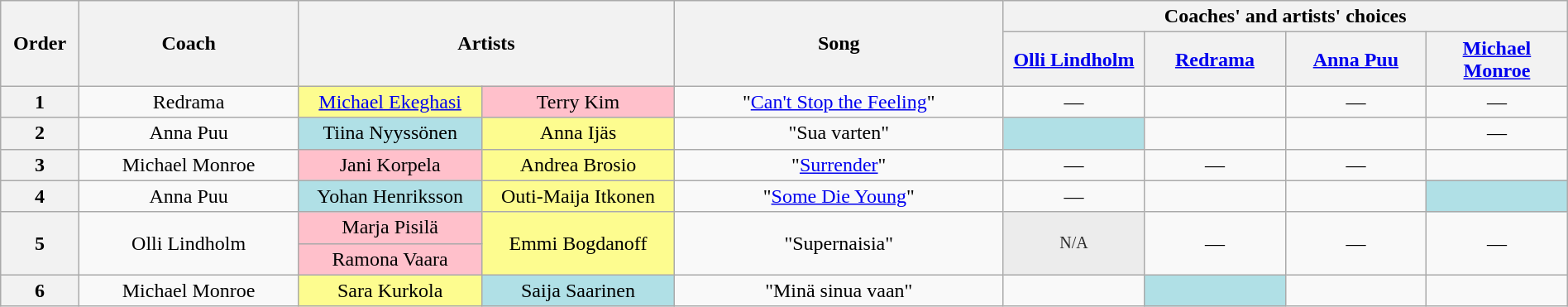<table class="wikitable" style="text-align:center; width:100%;">
<tr>
<th scope="col" style="width:05%;" rowspan=2>Order</th>
<th scope="col" style="width:14%;" rowspan=2>Coach</th>
<th scope="col" style="width:24%;" colspan=2 rowspan=2>Artists</th>
<th scope="col" style="width:21%;" rowspan=2>Song</th>
<th scope="col" style="width:36%;" colspan=4>Coaches' and artists' choices</th>
</tr>
<tr>
<th style="width:09%;"><a href='#'>Olli Lindholm</a></th>
<th style="width:09%;"><a href='#'>Redrama</a></th>
<th style="width:09%;"><a href='#'>Anna Puu</a></th>
<th style="width:09%;"><a href='#'>Michael Monroe</a></th>
</tr>
<tr>
<th scope="col">1</th>
<td>Redrama</td>
<td style="background:#fdfc8f; text-align:center;"><a href='#'>Michael Ekeghasi</a></td>
<td style="background:pink; text-align:center;">Terry Kim</td>
<td>"<a href='#'>Can't Stop the Feeling</a>"</td>
<td>—</td>
<td></td>
<td>—</td>
<td>—</td>
</tr>
<tr>
<th scope="col">2</th>
<td>Anna Puu</td>
<td style="background:#B0E0E6; text-align:center;">Tiina Nyyssönen</td>
<td style="background:#fdfc8f; text-align:center;">Anna Ijäs</td>
<td>"Sua varten"</td>
<td style="background:#b0e0e6;"><strong></strong></td>
<td><strong></strong></td>
<td></td>
<td>—</td>
</tr>
<tr>
<th scope="col">3</th>
<td>Michael Monroe</td>
<td style="background:pink; text-align:center;">Jani Korpela</td>
<td style="background:#fdfc8f; text-align:center;">Andrea Brosio</td>
<td>"<a href='#'>Surrender</a>"</td>
<td>—</td>
<td>—</td>
<td>—</td>
<td></td>
</tr>
<tr>
<th scope="col">4</th>
<td>Anna Puu</td>
<td style="background:#B0E0E6; text-align:center;">Yohan Henriksson</td>
<td style="background:#fdfc8f; text-align:center;">Outi-Maija Itkonen</td>
<td>"<a href='#'>Some Die Young</a>"</td>
<td>—</td>
<td><strong></strong></td>
<td></td>
<td style="background:#b0e0e6;"><strong></strong></td>
</tr>
<tr>
<th scope="col" rowspan="2">5</th>
<td rowspan="2">Olli Lindholm</td>
<td style="background:pink; text-align:center;">Marja Pisilä</td>
<td rowspan="2" style="background:#fdfc8f; text-align:center;">Emmi Bogdanoff</td>
<td rowspan="2">"Supernaisia"</td>
<td rowspan="2" style="background: #ececec; color: #2C2C2C; vertical-align: middle; font-size: smaller; text-align: center; ">N/A</td>
<td rowspan="2">—</td>
<td rowspan="2">—</td>
<td rowspan="2">—</td>
</tr>
<tr>
<td style="background:pink; text-align:center;">Ramona Vaara</td>
</tr>
<tr>
<th scope="col">6</th>
<td>Michael Monroe</td>
<td style="background:#fdfc8f; text-align:center;">Sara Kurkola</td>
<td style="background:#B0E0E6; text-align:center;">Saija Saarinen</td>
<td>"Minä sinua vaan"</td>
<td><strong></strong></td>
<td style="background:#b0e0e6;"><strong></strong></td>
<td><strong></strong></td>
<td></td>
</tr>
</table>
